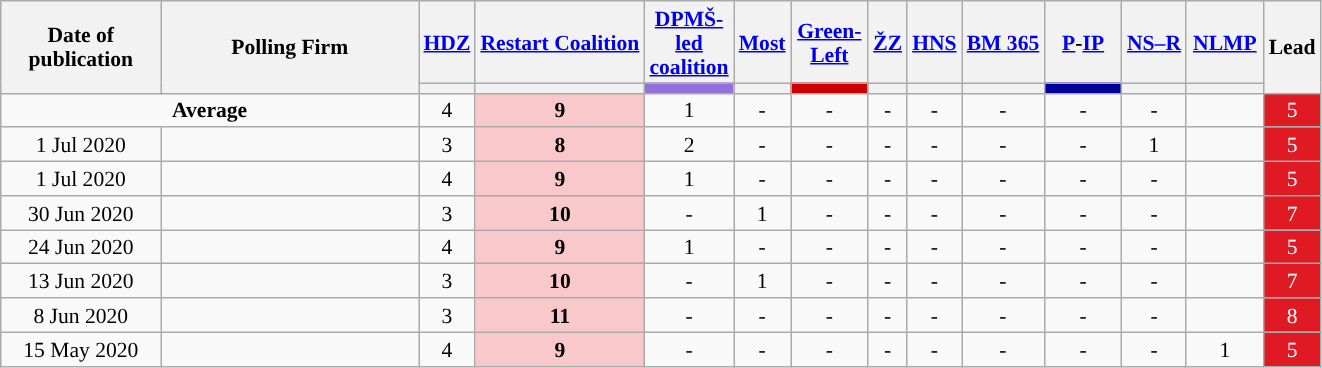<table class="wikitable sortable" style="text-align:center; font-size:90%; line-height:16px;">
<tr style="height:42px;">
<th style="width:100px;" rowspan="2">Date of publication</th>
<th style="width:165px;" rowspan="2">Polling Firm</th>
<th class="unsortable"><a href='#'>HDZ</a></th>
<th class="unsortable"><a href='#'>Restart Coalition</a></th>
<th class="unsortable"><a href='#'>DPMŠ-led coalition</a></th>
<th class="unsortable"><a href='#'>Most</a></th>
<th class="unsortable"><a href='#'>Green-Left</a></th>
<th class="unsortable"><a href='#'>ŽZ</a></th>
<th class="unsortable"><a href='#'>HNS</a></th>
<th class="unsortable"><a href='#'>BM 365</a></th>
<th class="unsortable"><a href='#'>P</a>-<a href='#'>IP</a></th>
<th class="unsortable"><a href='#'>NS–R</a></th>
<th class="unsortable"><a href='#'>NLMP</a></th>
<th class="unsortable" style="width:20px;" rowspan="2">Lead</th>
</tr>
<tr>
<th class="unsortable" style="color:inherit;background:"></th>
<th class="unsortable" style="color:inherit;background:"></th>
<th class="unsortable" style="color:inherit;background:#9370db; width:45px;"></th>
<th class="unsortable" style="color:inherit;background:"></th>
<th class="unsortable" style="background:#cc0000" width="45px"></th>
<th class="unsortable" style="color:inherit;background:"></th>
<th class="unsortable" style="color:inherit;background:"></th>
<th class="unsortable" style="color:inherit;background:"></th>
<th class="unsortable" style="color:inherit;background:#00009a; width:45px;"></th>
<th class="unsortable" style="color:inherit;background:"></th>
<th class="unsortable" style="background:" width="45px"></th>
</tr>
<tr>
<td colspan="2"><strong>Average</strong></td>
<td>4</td>
<td style="background:#F9C8CA"><strong>9</strong></td>
<td>1</td>
<td>-</td>
<td>-</td>
<td>-</td>
<td>-</td>
<td>-</td>
<td>-</td>
<td>-</td>
<td></td>
<td style="background:#DF1A22; color:white;">5</td>
</tr>
<tr>
<td>1 Jul 2020</td>
<td></td>
<td>3</td>
<td style="background:#F9C8CA"><strong>8</strong></td>
<td>2</td>
<td>-</td>
<td>-</td>
<td>-</td>
<td>-</td>
<td>-</td>
<td>-</td>
<td>1</td>
<td></td>
<td style="background:#DF1A22; color:white;">5</td>
</tr>
<tr>
<td>1 Jul 2020</td>
<td></td>
<td>4</td>
<td style="background:#F9C8CA"><strong>9</strong></td>
<td>1</td>
<td>-</td>
<td>-</td>
<td>-</td>
<td>-</td>
<td>-</td>
<td>-</td>
<td>-</td>
<td></td>
<td style="background:#DF1A22; color:white;">5</td>
</tr>
<tr>
<td>30 Jun 2020</td>
<td></td>
<td>3</td>
<td style="background:#F9C8CA"><strong>10</strong></td>
<td>-</td>
<td>1</td>
<td>-</td>
<td>-</td>
<td>-</td>
<td>-</td>
<td>-</td>
<td>-</td>
<td></td>
<td style="background:#DF1A22; color:white;">7</td>
</tr>
<tr>
<td>24 Jun 2020</td>
<td></td>
<td>4</td>
<td style="background:#F9C8CA"><strong>9</strong></td>
<td>1</td>
<td>-</td>
<td>-</td>
<td>-</td>
<td>-</td>
<td>-</td>
<td>-</td>
<td>-</td>
<td></td>
<td style="background:#DF1A22; color:white;">5</td>
</tr>
<tr>
<td>13 Jun 2020</td>
<td></td>
<td>3</td>
<td style="background:#F9C8CA"><strong>10</strong></td>
<td>-</td>
<td>1</td>
<td>-</td>
<td>-</td>
<td>-</td>
<td>-</td>
<td>-</td>
<td>-</td>
<td></td>
<td style="background:#DF1A22; color:white;">7</td>
</tr>
<tr>
<td>8 Jun 2020</td>
<td></td>
<td>3</td>
<td style="background:#F9C8CA"><strong>11</strong></td>
<td>-</td>
<td>-</td>
<td>-</td>
<td>-</td>
<td>-</td>
<td>-</td>
<td>-</td>
<td>-</td>
<td></td>
<td style="background:#DF1A22; color:white;">8</td>
</tr>
<tr>
<td>15 May 2020</td>
<td></td>
<td>4</td>
<td style="background:#F9C8CA"><strong>9</strong></td>
<td>-</td>
<td>-</td>
<td>-</td>
<td>-</td>
<td>-</td>
<td>-</td>
<td>-</td>
<td>-</td>
<td>1</td>
<td style="background:#DF1A22; color:white;">5</td>
</tr>
</table>
